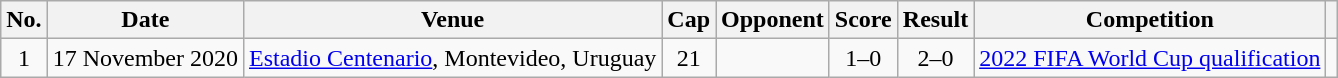<table class="wikitable">
<tr>
<th scope=col>No.</th>
<th scope=col>Date</th>
<th scope=col>Venue</th>
<th scope=col>Cap</th>
<th scope=col>Opponent</th>
<th scope=col>Score</th>
<th scope=col>Result</th>
<th scope=col>Competition</th>
<th scope=col class=unsortable></th>
</tr>
<tr>
<td style=text-align:center>1</td>
<td>17 November 2020</td>
<td><a href='#'>Estadio Centenario</a>, Montevideo, Uruguay</td>
<td align=center>21</td>
<td></td>
<td align=center>1–0</td>
<td align=center>2–0</td>
<td><a href='#'>2022 FIFA World Cup qualification</a></td>
<td align=center></td>
</tr>
</table>
